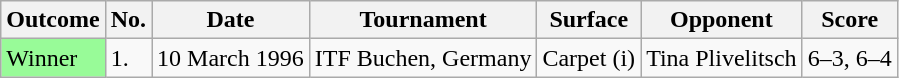<table class="sortable wikitable">
<tr>
<th>Outcome</th>
<th>No.</th>
<th>Date</th>
<th>Tournament</th>
<th>Surface</th>
<th>Opponent</th>
<th class="unsortable">Score</th>
</tr>
<tr>
<td bgcolor="#98fb98">Winner</td>
<td>1.</td>
<td>10 March 1996</td>
<td>ITF Buchen, Germany</td>
<td>Carpet (i)</td>
<td> Tina Plivelitsch</td>
<td>6–3, 6–4</td>
</tr>
</table>
